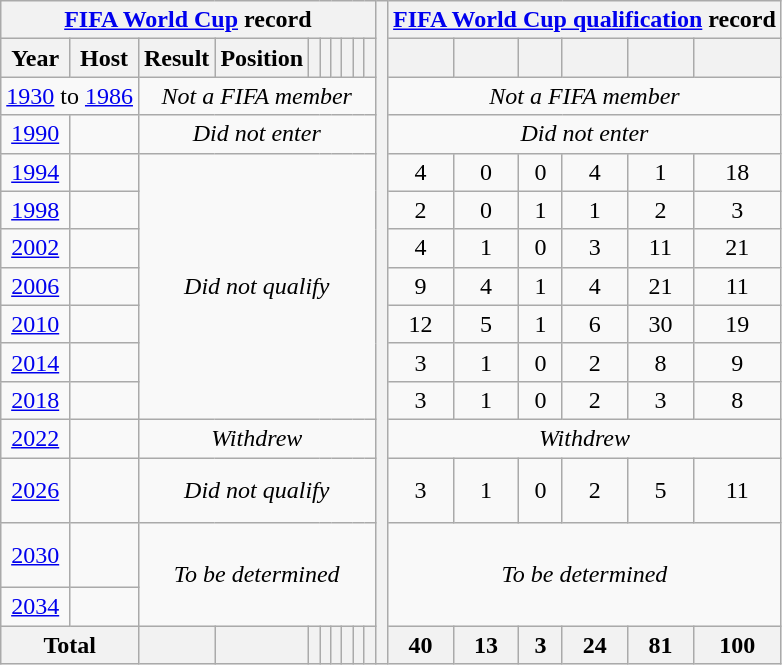<table class="wikitable" style="text-align: center;">
<tr>
<th colspan="10"><a href='#'>FIFA World Cup</a> record</th>
<th width="1" rowspan="26"></th>
<th colspan="6"><a href='#'>FIFA World Cup qualification</a> record</th>
</tr>
<tr>
<th>Year</th>
<th>Host</th>
<th>Result</th>
<th>Position</th>
<th></th>
<th></th>
<th></th>
<th></th>
<th></th>
<th></th>
<th></th>
<th></th>
<th></th>
<th></th>
<th></th>
<th></th>
</tr>
<tr>
<td colspan=2><a href='#'>1930</a> to <a href='#'>1986</a></td>
<td colspan=8><em>Not a FIFA member</em></td>
<td colspan=6><em>Not a FIFA member</em></td>
</tr>
<tr>
<td><a href='#'>1990</a></td>
<td align=left></td>
<td colspan=8><em>Did not enter</em></td>
<td colspan=6><em>Did not enter</em></td>
</tr>
<tr>
<td><a href='#'>1994</a></td>
<td align=left></td>
<td Rowspan=7 Colspan=8><em>Did not qualify</em></td>
<td>4</td>
<td>0</td>
<td>0</td>
<td>4</td>
<td>1</td>
<td>18</td>
</tr>
<tr>
<td><a href='#'>1998</a></td>
<td align=left></td>
<td>2</td>
<td>0</td>
<td>1</td>
<td>1</td>
<td>2</td>
<td>3</td>
</tr>
<tr>
<td><a href='#'>2002</a></td>
<td align=left><br></td>
<td>4</td>
<td>1</td>
<td>0</td>
<td>3</td>
<td>11</td>
<td>21</td>
</tr>
<tr>
<td><a href='#'>2006</a></td>
<td align=left></td>
<td>9</td>
<td>4</td>
<td>1</td>
<td>4</td>
<td>21</td>
<td>11</td>
</tr>
<tr>
<td><a href='#'>2010</a></td>
<td align=left></td>
<td>12</td>
<td>5</td>
<td>1</td>
<td>6</td>
<td>30</td>
<td>19</td>
</tr>
<tr>
<td><a href='#'>2014</a></td>
<td align=left></td>
<td>3</td>
<td>1</td>
<td>0</td>
<td>2</td>
<td>8</td>
<td>9</td>
</tr>
<tr>
<td><a href='#'>2018</a></td>
<td align=left></td>
<td>3</td>
<td>1</td>
<td>0</td>
<td>2</td>
<td>3</td>
<td>8</td>
</tr>
<tr>
<td><a href='#'>2022</a></td>
<td align=left></td>
<td colspan="8"><em>Withdrew</em></td>
<td colspan="6"><em>Withdrew</em></td>
</tr>
<tr>
<td><a href='#'>2026</a></td>
<td align=left><br><br></td>
<td colspan="8"><em>Did not qualify</em></td>
<td>3</td>
<td>1</td>
<td>0</td>
<td>2</td>
<td>5</td>
<td>11</td>
</tr>
<tr>
<td><a href='#'>2030</a></td>
<td align=left><br><br></td>
<td colspan="8" rowspan=2><em>To be determined</em></td>
<td colspan="6" rowspan=2><em>To be determined</em></td>
</tr>
<tr>
<td><a href='#'>2034</a></td>
<td align=left></td>
</tr>
<tr>
<th colspan=2>Total</th>
<th></th>
<th></th>
<th></th>
<th></th>
<th></th>
<th></th>
<th></th>
<th></th>
<th>40</th>
<th>13</th>
<th>3</th>
<th>24</th>
<th>81</th>
<th>100</th>
</tr>
</table>
